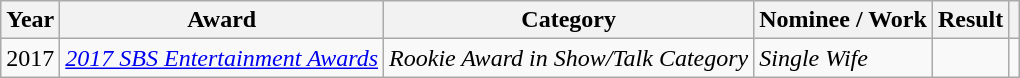<table class="wikitable">
<tr>
<th>Year</th>
<th>Award</th>
<th>Category</th>
<th>Nominee / Work</th>
<th>Result</th>
<th></th>
</tr>
<tr>
<td>2017</td>
<td><em><a href='#'>2017 SBS Entertainment Awards</a></em></td>
<td><em>Rookie Award in Show/Talk Category</em></td>
<td><em>Single Wife</em></td>
<td></td>
<td></td>
</tr>
</table>
